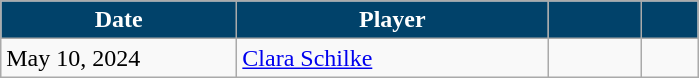<table class="wikitable sortable" style="text-align:left;">
<tr>
<th style="background:#01426A; color:#fff; width:150px;" data-sort-type="date">Date</th>
<th style="background:#01426A; color:#fff; width:200px;">Player</th>
<th style="background:#01426A; color:#fff; width:55px;"></th>
<th style="background:#01426A; color:#fff; width:30px;"></th>
</tr>
<tr>
<td>May 10, 2024</td>
<td> <a href='#'>Clara Schilke</a></td>
<td align="center"></td>
<td></td>
</tr>
</table>
